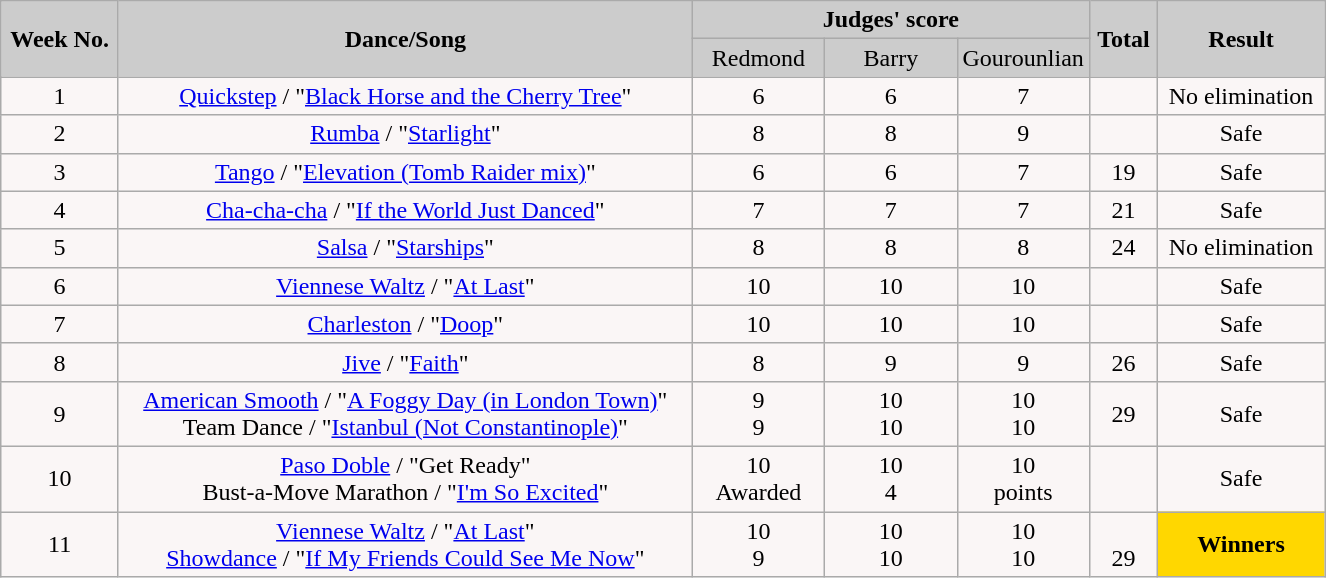<table class="wikitable collapsible">
<tr>
<th rowspan="2" style="background:#ccc; text-align:Center;"><strong>Week No.</strong></th>
<th rowspan="2" style="background:#ccc; text-align:Center;"><strong>Dance/Song</strong></th>
<th colspan="3" style="background:#ccc; text-align:Center;"><strong>Judges' score</strong></th>
<th rowspan="2" style="background:#ccc; text-align:Center;"><strong>Total</strong></th>
<th rowspan="2" style="background:#ccc; text-align:Center;"><strong>Result</strong></th>
</tr>
<tr style="text-align:center; background:#ccc;">
<td style="width:10%; ">Redmond</td>
<td style="width:10%; ">Barry</td>
<td style="width:10%; ">Gourounlian</td>
</tr>
<tr style="text-align:center; background:#faf6f6;">
<td>1</td>
<td><a href='#'>Quickstep</a> / "<a href='#'>Black Horse and the Cherry Tree</a>"</td>
<td>6</td>
<td>6</td>
<td>7</td>
<td></td>
<td>No elimination</td>
</tr>
<tr style="text-align:center; background:#faf6f6;">
<td>2</td>
<td><a href='#'>Rumba</a> / "<a href='#'>Starlight</a>"</td>
<td>8</td>
<td>8</td>
<td>9</td>
<td></td>
<td>Safe</td>
</tr>
<tr style="text-align:center; background:#faf6f6;">
<td>3</td>
<td><a href='#'>Tango</a> / "<a href='#'>Elevation (Tomb Raider mix)</a>"</td>
<td>6</td>
<td>6</td>
<td>7</td>
<td>19</td>
<td>Safe</td>
</tr>
<tr style="text-align:center; background:#faf6f6;">
<td>4</td>
<td><a href='#'>Cha-cha-cha</a> / "<a href='#'>If the World Just Danced</a>"</td>
<td>7</td>
<td>7</td>
<td>7</td>
<td>21</td>
<td>Safe</td>
</tr>
<tr style="text-align:center; background:#faf6f6;">
<td>5</td>
<td><a href='#'>Salsa</a> / "<a href='#'>Starships</a>"</td>
<td>8</td>
<td>8</td>
<td>8</td>
<td>24</td>
<td>No elimination</td>
</tr>
<tr style="text-align:center; background:#faf6f6;">
<td>6</td>
<td><a href='#'>Viennese Waltz</a> / "<a href='#'>At Last</a>"</td>
<td>10</td>
<td>10</td>
<td>10</td>
<td></td>
<td>Safe</td>
</tr>
<tr style="text-align:center; background:#faf6f6;">
<td>7</td>
<td><a href='#'>Charleston</a> / "<a href='#'>Doop</a>"</td>
<td>10</td>
<td>10</td>
<td>10</td>
<td></td>
<td>Safe</td>
</tr>
<tr style="text-align:center; background:#faf6f6;">
<td>8</td>
<td><a href='#'>Jive</a> / "<a href='#'>Faith</a>"</td>
<td>8</td>
<td>9</td>
<td>9</td>
<td>26</td>
<td>Safe</td>
</tr>
<tr style="text-align:center; background:#faf6f6;">
<td>9</td>
<td><a href='#'>American Smooth</a> / "<a href='#'>A Foggy Day (in London Town)</a>"<br>Team Dance / "<a href='#'>Istanbul (Not Constantinople)</a>"</td>
<td>9<br>9</td>
<td>10<br>10</td>
<td>10<br>10</td>
<td>29<br></td>
<td>Safe</td>
</tr>
<tr style="text-align:center; background:#faf6f6;">
<td>10</td>
<td><a href='#'>Paso Doble</a> / "Get Ready"<br>Bust-a-Move Marathon / "<a href='#'>I'm So Excited</a>"</td>
<td>10<br>Awarded</td>
<td>10<br>4</td>
<td>10<br>points</td>
<td><br></td>
<td>Safe</td>
</tr>
<tr style="text-align:center; background:#faf6f6;">
<td>11</td>
<td><a href='#'>Viennese Waltz</a> / "<a href='#'>At Last</a>"<br><a href='#'>Showdance</a> / "<a href='#'>If My Friends Could See Me Now</a>"</td>
<td>10<br>9</td>
<td>10<br>10</td>
<td>10<br>10</td>
<td><br>29</td>
<td bgcolor=gold><strong>Winners</strong></td>
</tr>
</table>
